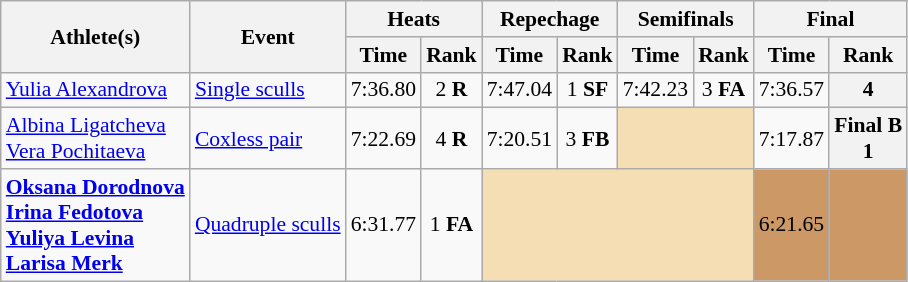<table class="wikitable" style="font-size:90%">
<tr>
<th rowspan="2">Athlete(s)</th>
<th rowspan="2">Event</th>
<th colspan="2">Heats</th>
<th colspan="2">Repechage</th>
<th colspan="2">Semifinals</th>
<th colspan="2">Final</th>
</tr>
<tr>
<th>Time</th>
<th>Rank</th>
<th>Time</th>
<th>Rank</th>
<th>Time</th>
<th>Rank</th>
<th>Time</th>
<th>Rank</th>
</tr>
<tr>
<td><a href='#'>Yulia Alexandrova</a></td>
<td><a href='#'>Single sculls</a></td>
<td align="center">7:36.80</td>
<td align="center">2 <strong>R</strong></td>
<td align="center">7:47.04</td>
<td align="center">1 <strong>SF</strong></td>
<td align="center">7:42.23</td>
<td align="center">3 <strong>FA</strong></td>
<td align="center">7:36.57</td>
<th align="center">4</th>
</tr>
<tr>
<td><a href='#'>Albina Ligatcheva</a><br><a href='#'>Vera Pochitaeva</a></td>
<td><a href='#'>Coxless pair</a></td>
<td align="center">7:22.69</td>
<td align="center">4 <strong>R</strong></td>
<td align="center">7:20.51</td>
<td align="center">3 <strong>FB</strong></td>
<td colspan="2" bgcolor="wheat"></td>
<td align="center">7:17.87</td>
<th align="center"><strong>Final B</strong><br>1</th>
</tr>
<tr>
<td><strong><a href='#'>Oksana Dorodnova</a><br><a href='#'>Irina Fedotova</a><br><a href='#'>Yuliya Levina</a><br><a href='#'>Larisa Merk</a></strong></td>
<td><a href='#'>Quadruple sculls</a></td>
<td align="center">6:31.77</td>
<td align="center">1 <strong>FA</strong></td>
<td colspan="4" bgcolor="wheat"></td>
<td align="center" bgcolor=cc9966>6:21.65</td>
<td align="center" bgcolor=cc9966></td>
</tr>
</table>
